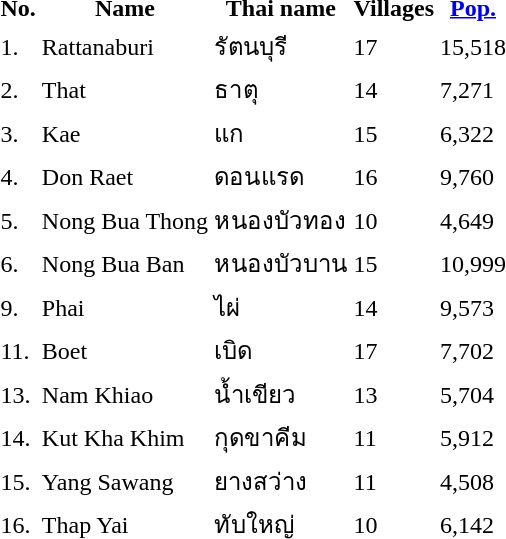<table>
<tr>
<th>No.</th>
<th>Name</th>
<th>Thai name</th>
<th>Villages</th>
<th><a href='#'>Pop.</a></th>
</tr>
<tr>
<td>1.</td>
<td>Rattanaburi</td>
<td>รัตนบุรี</td>
<td>17</td>
<td>15,518</td>
<td></td>
</tr>
<tr>
<td>2.</td>
<td>That</td>
<td>ธาตุ</td>
<td>14</td>
<td>7,271</td>
<td></td>
</tr>
<tr>
<td>3.</td>
<td>Kae</td>
<td>แก</td>
<td>15</td>
<td>6,322</td>
<td></td>
</tr>
<tr>
<td>4.</td>
<td>Don Raet</td>
<td>ดอนแรด</td>
<td>16</td>
<td>9,760</td>
<td></td>
</tr>
<tr>
<td>5.</td>
<td>Nong Bua Thong</td>
<td>หนองบัวทอง</td>
<td>10</td>
<td>4,649</td>
<td></td>
</tr>
<tr>
<td>6.</td>
<td>Nong Bua Ban</td>
<td>หนองบัวบาน</td>
<td>15</td>
<td>10,999</td>
<td></td>
</tr>
<tr>
<td>9.</td>
<td>Phai</td>
<td>ไผ่</td>
<td>14</td>
<td>9,573</td>
<td></td>
</tr>
<tr>
<td>11.</td>
<td>Boet</td>
<td>เบิด</td>
<td>17</td>
<td>7,702</td>
<td></td>
</tr>
<tr>
<td>13.</td>
<td>Nam Khiao</td>
<td>น้ำเขียว</td>
<td>13</td>
<td>5,704</td>
<td></td>
</tr>
<tr>
<td>14.</td>
<td>Kut Kha Khim</td>
<td>กุดขาคีม</td>
<td>11</td>
<td>5,912</td>
<td></td>
</tr>
<tr>
<td>15.</td>
<td>Yang Sawang</td>
<td>ยางสว่าง</td>
<td>11</td>
<td>4,508</td>
<td></td>
</tr>
<tr>
<td>16.</td>
<td>Thap Yai</td>
<td>ทับใหญ่</td>
<td>10</td>
<td>6,142</td>
<td></td>
</tr>
</table>
